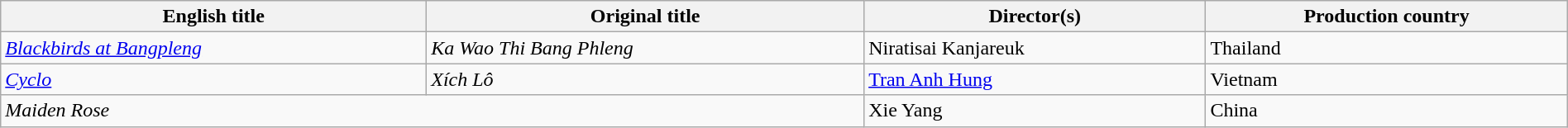<table class="wikitable sortable" style="width:100%; margin-bottom:4px">
<tr>
<th>English title</th>
<th>Original title</th>
<th>Director(s)</th>
<th>Production country</th>
</tr>
<tr>
<td><em><a href='#'>Blackbirds at Bangpleng</a></em></td>
<td><em>Ka Wao Thi Bang Phleng</em></td>
<td>Niratisai Kanjareuk</td>
<td>Thailand</td>
</tr>
<tr>
<td><em><a href='#'>Cyclo</a></em></td>
<td><em>Xích Lô</em></td>
<td><a href='#'>Tran Anh Hung</a></td>
<td>Vietnam</td>
</tr>
<tr>
<td colspan=2><em>Maiden Rose</em></td>
<td>Xie Yang</td>
<td>China</td>
</tr>
</table>
